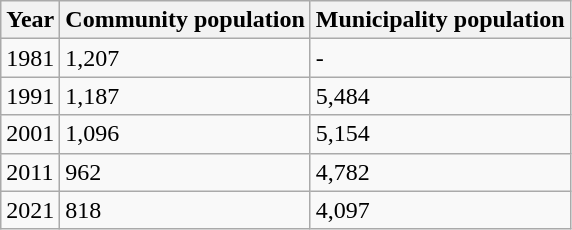<table class=wikitable>
<tr>
<th>Year</th>
<th>Community population</th>
<th>Municipality population</th>
</tr>
<tr>
<td>1981</td>
<td>1,207</td>
<td>-</td>
</tr>
<tr>
<td>1991</td>
<td>1,187</td>
<td>5,484</td>
</tr>
<tr>
<td>2001</td>
<td>1,096</td>
<td>5,154</td>
</tr>
<tr>
<td>2011</td>
<td>962</td>
<td>4,782</td>
</tr>
<tr>
<td>2021</td>
<td>818</td>
<td>4,097</td>
</tr>
</table>
